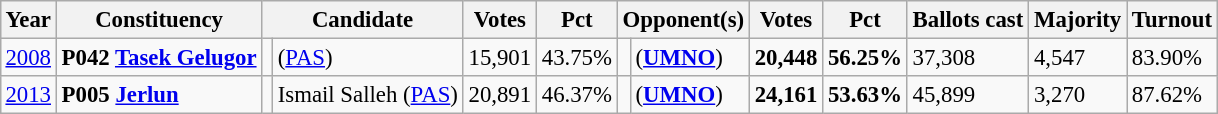<table class="wikitable" style="margin:0.5em ; font-size:95%">
<tr>
<th>Year</th>
<th>Constituency</th>
<th colspan=2>Candidate</th>
<th>Votes</th>
<th>Pct</th>
<th colspan=2>Opponent(s)</th>
<th>Votes</th>
<th>Pct</th>
<th>Ballots cast</th>
<th>Majority</th>
<th>Turnout</th>
</tr>
<tr>
<td><a href='#'>2008</a></td>
<td><strong>P042 <a href='#'>Tasek Gelugor</a></strong></td>
<td></td>
<td> (<a href='#'>PAS</a>)</td>
<td align="right">15,901</td>
<td>43.75%</td>
<td></td>
<td> (<a href='#'><strong>UMNO</strong></a>)</td>
<td align="right"><strong>20,448</strong></td>
<td><strong>56.25%</strong></td>
<td>37,308</td>
<td>4,547</td>
<td>83.90%</td>
</tr>
<tr>
<td><a href='#'>2013</a></td>
<td><strong>P005 <a href='#'>Jerlun</a></strong></td>
<td></td>
<td>Ismail Salleh (<a href='#'>PAS</a>)</td>
<td align="right">20,891</td>
<td>46.37%</td>
<td></td>
<td> (<a href='#'><strong>UMNO</strong></a>)</td>
<td align="right"><strong>24,161</strong></td>
<td><strong>53.63%</strong></td>
<td>45,899</td>
<td>3,270</td>
<td>87.62%</td>
</tr>
</table>
